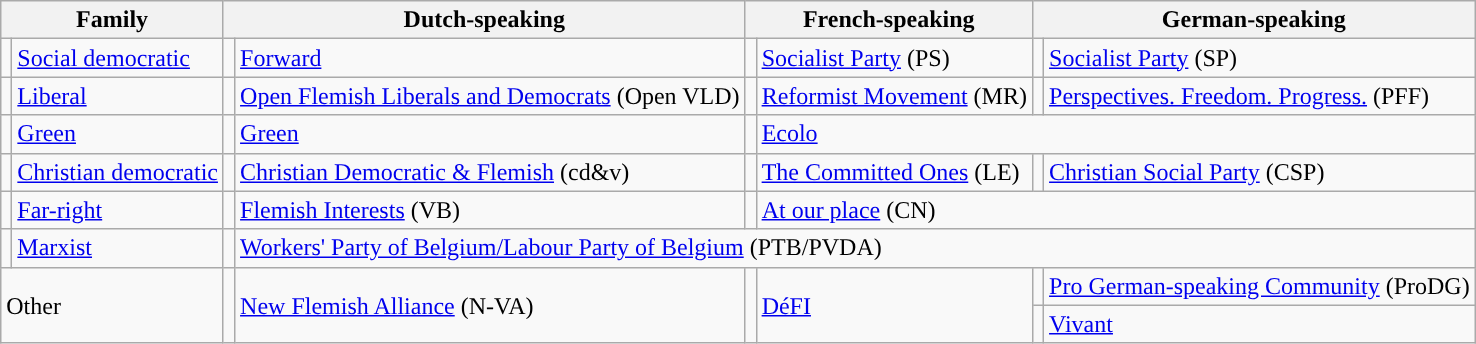<table class="wikitable" style="text-align:left;">
<tr>
<th colspan="2">Family</th>
<th colspan="2">Dutch-speaking</th>
<th colspan="2">French-speaking</th>
<th colspan="2">German-speaking</th>
</tr>
<tr>
<td style="background-color: "></td>
<td><a href='#'>Social democratic</a></td>
<td style="background-color: "></td>
<td><a href='#'>Forward</a></td>
<td style="background-color: "></td>
<td><a href='#'>Socialist Party</a> (PS)</td>
<td style="background-color: "></td>
<td><a href='#'>Socialist Party</a> (SP)</td>
</tr>
<tr>
<td style="background-color: "></td>
<td><a href='#'>Liberal</a></td>
<td style="background-color: "></td>
<td><a href='#'>Open Flemish Liberals and Democrats</a> (Open VLD)</td>
<td style="background-color: "></td>
<td><a href='#'>Reformist Movement</a> (MR)</td>
<td style="background-color: "></td>
<td><a href='#'>Perspectives. Freedom. Progress.</a> (PFF)</td>
</tr>
<tr>
<td style="background-color: "></td>
<td><a href='#'>Green</a></td>
<td style="background-color: "></td>
<td><a href='#'>Green</a></td>
<td style="background-color: "></td>
<td colspan="3"><a href='#'>Ecolo</a></td>
</tr>
<tr>
<td style="background-color: "></td>
<td><a href='#'>Christian democratic</a></td>
<td style="background-color: "></td>
<td><a href='#'>Christian Democratic & Flemish</a> (cd&v)</td>
<td style="background-color: "></td>
<td><a href='#'>The Committed Ones</a> (LE)</td>
<td style="background-color: "></td>
<td><a href='#'>Christian Social Party</a> (CSP)</td>
</tr>
<tr>
<td style="background-color: "></td>
<td><a href='#'>Far-right</a></td>
<td style="background-color: "></td>
<td><a href='#'>Flemish Interests</a> (VB)</td>
<td style="background-color: "></td>
<td colspan="3"><a href='#'>At our place</a> (CN)</td>
</tr>
<tr>
<td style="background-color: "></td>
<td><a href='#'>Marxist</a></td>
<td style="background-color: "></td>
<td colspan="5"><a href='#'>Workers' Party of Belgium/Labour Party of Belgium</a> (PTB/PVDA)</td>
</tr>
<tr>
<td rowspan=2 colspan=2>Other</td>
<td rowspan=2 style="background-color: "></td>
<td rowspan=2><a href='#'>New Flemish Alliance</a> (N-VA)</td>
<td rowspan=2 style="background-color: "></td>
<td rowspan=2><a href='#'>DéFI</a></td>
<td style="background-color: "></td>
<td><a href='#'>Pro German-speaking Community</a> (ProDG)</td>
</tr>
<tr>
<td style="background-color: "></td>
<td><a href='#'>Vivant</a></td>
</tr>
</table>
